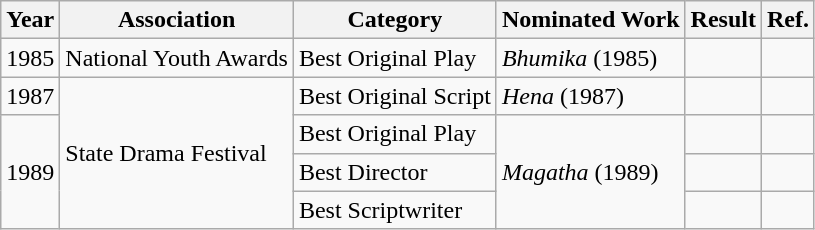<table class="wikitable">
<tr>
<th>Year</th>
<th>Association</th>
<th>Category</th>
<th>Nominated Work</th>
<th>Result</th>
<th>Ref.</th>
</tr>
<tr>
<td>1985</td>
<td>National Youth Awards</td>
<td>Best Original Play</td>
<td><em>Bhumika</em> (1985)</td>
<td></td>
<td></td>
</tr>
<tr>
<td>1987</td>
<td rowspan="4">State Drama Festival</td>
<td>Best Original Script</td>
<td><em>Hena</em> (1987)</td>
<td></td>
<td></td>
</tr>
<tr>
<td rowspan="3">1989</td>
<td>Best Original Play</td>
<td rowspan="3"><em>Magatha</em> (1989)</td>
<td></td>
<td></td>
</tr>
<tr>
<td>Best Director</td>
<td></td>
<td></td>
</tr>
<tr>
<td>Best Scriptwriter</td>
<td></td>
<td></td>
</tr>
</table>
